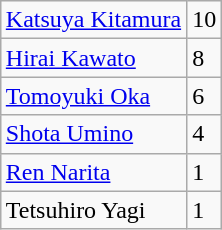<table class="wikitable" style="margin: 1em auto 1em auto">
<tr>
<td><a href='#'>Katsuya Kitamura</a></td>
<td>10</td>
</tr>
<tr>
<td><a href='#'>Hirai Kawato</a></td>
<td>8</td>
</tr>
<tr>
<td><a href='#'>Tomoyuki Oka</a></td>
<td>6</td>
</tr>
<tr>
<td><a href='#'>Shota Umino</a></td>
<td>4</td>
</tr>
<tr>
<td><a href='#'>Ren Narita</a></td>
<td>1</td>
</tr>
<tr>
<td>Tetsuhiro Yagi</td>
<td>1</td>
</tr>
</table>
